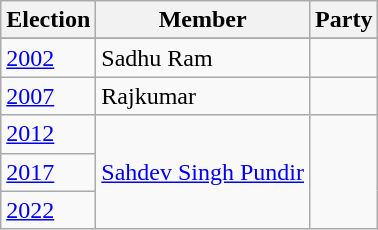<table class="wikitable sortable">
<tr>
<th>Election</th>
<th>Member</th>
<th colspan=2>Party</th>
</tr>
<tr>
</tr>
<tr>
</tr>
<tr>
<td><a href='#'>2002</a></td>
<td>Sadhu Ram</td>
<td></td>
</tr>
<tr>
<td><a href='#'>2007</a></td>
<td>Rajkumar</td>
<td></td>
</tr>
<tr>
<td><a href='#'>2012</a></td>
<td rowspan=3><a href='#'>Sahdev Singh Pundir</a></td>
</tr>
<tr>
<td><a href='#'>2017</a></td>
</tr>
<tr>
<td><a href='#'>2022</a></td>
</tr>
</table>
